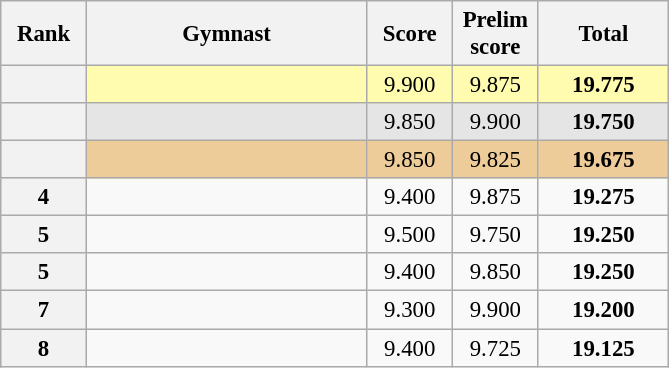<table class="wikitable sortable" style="text-align:center; font-size:95%">
<tr>
<th scope="col" style="width:50px;">Rank</th>
<th scope="col" style="width:180px;">Gymnast</th>
<th scope="col" style="width:50px;">Score</th>
<th scope="col" style="width:50px;">Prelim score</th>
<th scope="col" style="width:80px;">Total</th>
</tr>
<tr style="background:#fffcaf;">
<th scope=row style="text-align:center"></th>
<td style="text-align:left;"></td>
<td>9.900</td>
<td>9.875</td>
<td><strong>19.775</strong></td>
</tr>
<tr style="background:#e5e5e5;">
<th scope=row style="text-align:center"></th>
<td style="text-align:left;"></td>
<td>9.850</td>
<td>9.900</td>
<td><strong>19.750</strong></td>
</tr>
<tr style="background:#ec9;">
<th scope=row style="text-align:center"></th>
<td style="text-align:left;"></td>
<td>9.850</td>
<td>9.825</td>
<td><strong>19.675</strong></td>
</tr>
<tr>
<th scope=row style="text-align:center">4</th>
<td style="text-align:left;"></td>
<td>9.400</td>
<td>9.875</td>
<td><strong>19.275</strong></td>
</tr>
<tr>
<th scope=row style="text-align:center">5</th>
<td style="text-align:left;"></td>
<td>9.500</td>
<td>9.750</td>
<td><strong>19.250</strong></td>
</tr>
<tr>
<th scope=row style="text-align:center">5</th>
<td style="text-align:left;"></td>
<td>9.400</td>
<td>9.850</td>
<td><strong>19.250</strong></td>
</tr>
<tr>
<th scope=row style="text-align:center">7</th>
<td style="text-align:left;"></td>
<td>9.300</td>
<td>9.900</td>
<td><strong>19.200</strong></td>
</tr>
<tr>
<th scope=row style="text-align:center">8</th>
<td style="text-align:left;"></td>
<td>9.400</td>
<td>9.725</td>
<td><strong>19.125</strong></td>
</tr>
</table>
